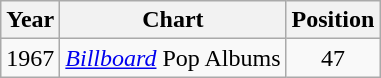<table class="wikitable">
<tr>
<th>Year</th>
<th>Chart</th>
<th>Position</th>
</tr>
<tr>
<td rowspan="2">1967</td>
<td><em><a href='#'>Billboard</a></em> Pop Albums</td>
<td align="center">47</td>
</tr>
</table>
